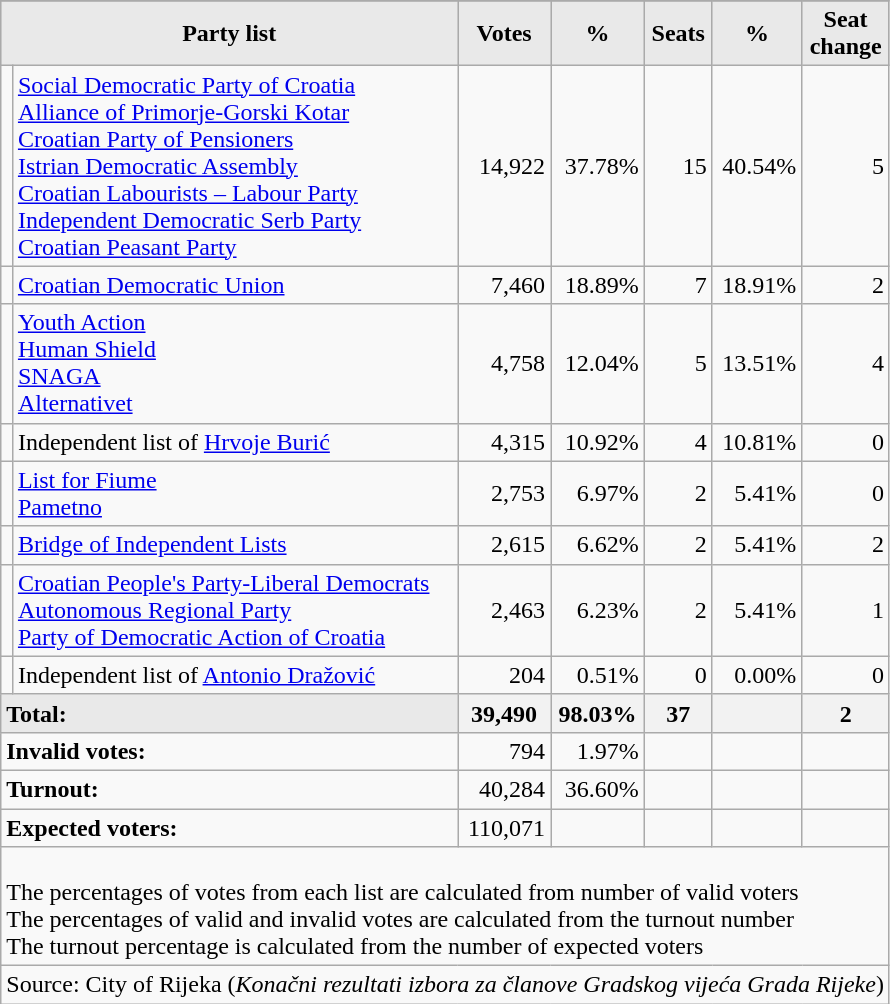<table class="wikitable" border="1">
<tr>
</tr>
<tr style="background-color:#C9C9C9">
<th style="background-color:#E9E9E9" align= center colspan="2">Party list</th>
<th style="background-color:#E9E9E9" align= center>Votes</th>
<th style="background-color:#E9E9E9" align= center>%</th>
<th style="background-color:#E9E9E9" align= center>Seats</th>
<th style="background-color:#E9E9E9" align= center>%</th>
<th style="background-color:#E9E9E9" align= center>Seat<br>change</th>
</tr>
<tr>
<td bgcolor=></td>
<td align = left><a href='#'>Social Democratic Party of Croatia</a> <br> <a href='#'>Alliance of Primorje-Gorski Kotar</a> <br> <a href='#'>Croatian Party of Pensioners</a> <br> <a href='#'>Istrian Democratic Assembly</a> <br> <a href='#'>Croatian Labourists – Labour Party</a> <br> <a href='#'>Independent Democratic Serb Party</a> <br> <a href='#'>Croatian Peasant Party</a></td>
<td align = right>14,922</td>
<td align = right>37.78%</td>
<td align = right>15</td>
<td align = right>40.54%</td>
<td align = right> 5</td>
</tr>
<tr>
<td bgcolor=></td>
<td align = left><a href='#'>Croatian Democratic Union</a></td>
<td align = right>7,460</td>
<td align = right>18.89%</td>
<td align = right>7</td>
<td align = right>18.91%</td>
<td align = right> 2</td>
</tr>
<tr>
<td bgcolor=></td>
<td align = left><a href='#'>Youth Action</a> <br> <a href='#'>Human Shield</a> <br> <a href='#'>SNAGA</a> <br> <a href='#'>Alternativet</a></td>
<td align = right>4,758</td>
<td align = right>12.04%</td>
<td align = right>5</td>
<td align = right>13.51%</td>
<td align = right> 4</td>
</tr>
<tr>
<td bgcolor=></td>
<td align = left>Independent list of <a href='#'>Hrvoje Burić</a></td>
<td align = right>4,315</td>
<td align = right>10.92%</td>
<td align = right>4</td>
<td align = right>10.81%</td>
<td align = right> 0</td>
</tr>
<tr>
<td bgcolor=></td>
<td align = left><a href='#'>List for Fiume</a> <br> <a href='#'>Pametno</a></td>
<td align = right>2,753</td>
<td align = right>6.97%</td>
<td align = right>2</td>
<td align = right>5.41%</td>
<td align = right> 0</td>
</tr>
<tr>
<td bgcolor=></td>
<td align = left><a href='#'>Bridge of Independent Lists</a></td>
<td align = right>2,615</td>
<td align = right>6.62%</td>
<td align = right>2</td>
<td align = right>5.41%</td>
<td align = right> 2</td>
</tr>
<tr>
<td bgcolor=></td>
<td align = left><a href='#'>Croatian People's Party-Liberal Democrats</a> <br> <a href='#'>Autonomous Regional Party</a> <br> <a href='#'>Party of Democratic Action of Croatia</a></td>
<td align = right>2,463</td>
<td align = right>6.23%</td>
<td align = right>2</td>
<td align = right>5.41%</td>
<td align = right> 1</td>
</tr>
<tr>
<td bgcolor=></td>
<td align = left>Independent list of <a href='#'>Antonio Dražović</a></td>
<td align = right>204</td>
<td align = right>0.51%</td>
<td align = right>0</td>
<td align = right>0.00%</td>
<td align = right> 0</td>
</tr>
<tr style="background-color:#E9E9E9">
<td align=left colspan=2><strong>Total:</strong></td>
<th align=right>39,490</th>
<th align=right>98.03%</th>
<th align=right>37</th>
<th align=right></th>
<th align=right> 2</th>
</tr>
<tr>
<td align=left colspan=2><strong>Invalid votes:</strong></td>
<td align=right>794</td>
<td align=right>1.97%</td>
<td align=right></td>
<td align=right></td>
<td align=right></td>
</tr>
<tr>
<td align=left colspan=2><strong>Turnout:</strong></td>
<td align=right>40,284</td>
<td align=right>36.60%</td>
<td align=right></td>
<td align=right></td>
<td align=right></td>
</tr>
<tr>
<td align=left colspan=2><strong>Expected voters:</strong></td>
<td align=right>110,071</td>
<td align=right></td>
<td align=right></td>
<td align=right></td>
<td align=right></td>
</tr>
<tr>
<td align=left colspan=7><br>The percentages of votes from each list are calculated from number of valid voters<br>
The percentages of valid and invalid votes are calculated from the turnout number<br>
The turnout percentage is calculated from the number of expected voters</td>
</tr>
<tr>
<td align=left colspan=7>Source: City of Rijeka (<em>Konačni rezultati izbora za članove Gradskog vijeća Grada Rijeke</em>) </td>
</tr>
</table>
